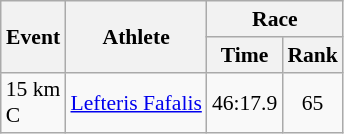<table class="wikitable" border="1" style="font-size:90%">
<tr>
<th rowspan=2>Event</th>
<th rowspan=2>Athlete</th>
<th colspan=2>Race</th>
</tr>
<tr>
<th>Time</th>
<th>Rank</th>
</tr>
<tr>
<td>15 km <br> C</td>
<td><a href='#'>Lefteris Fafalis</a></td>
<td align=center>46:17.9</td>
<td align=center>65</td>
</tr>
</table>
